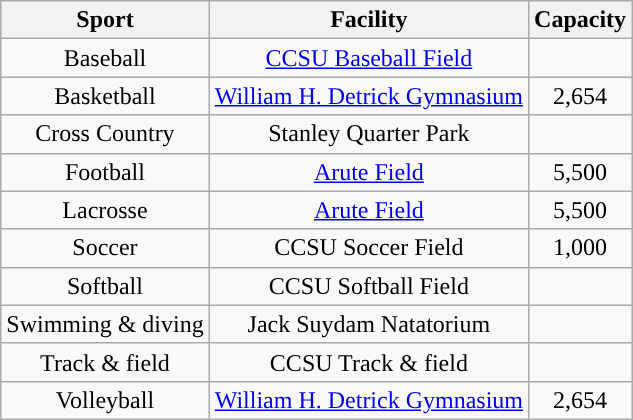<table class="wikitable" style="text-align: center">
<tr>
<th>Sport</th>
<th>Facility</th>
<th>Capacity</th>
</tr>
<tr>
<td>Baseball</td>
<td><a href='#'>CCSU Baseball Field</a></td>
<td></td>
</tr>
<tr>
<td>Basketball</td>
<td><a href='#'>William H. Detrick Gymnasium</a></td>
<td>2,654</td>
</tr>
<tr>
<td>Cross Country</td>
<td>Stanley Quarter Park</td>
<td></td>
</tr>
<tr>
<td>Football</td>
<td><a href='#'>Arute Field</a></td>
<td>5,500</td>
</tr>
<tr>
<td>Lacrosse</td>
<td><a href='#'>Arute Field</a></td>
<td>5,500</td>
</tr>
<tr>
<td>Soccer</td>
<td>CCSU Soccer Field</td>
<td>1,000</td>
</tr>
<tr>
<td>Softball</td>
<td>CCSU Softball Field</td>
<td></td>
</tr>
<tr>
<td>Swimming & diving</td>
<td>Jack Suydam Natatorium</td>
<td></td>
</tr>
<tr>
<td>Track & field</td>
<td>CCSU Track & field</td>
<td></td>
</tr>
<tr>
<td>Volleyball</td>
<td><a href='#'>William H. Detrick Gymnasium</a></td>
<td>2,654</td>
</tr>
</table>
